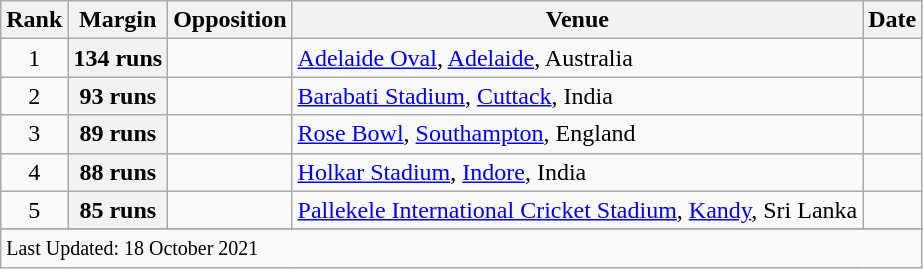<table class="wikitable plainrowheaders sortable">
<tr>
<th scope=col>Rank</th>
<th scope=col>Margin</th>
<th scope=col>Opposition</th>
<th scope=col>Venue</th>
<th scope=col>Date</th>
</tr>
<tr>
<td align=center>1</td>
<th scope=row style=text-align:center;>134 runs</th>
<td></td>
<td><a href='#'>Adelaide Oval</a>, <a href='#'>Adelaide</a>, Australia</td>
<td></td>
</tr>
<tr>
<td align=center>2</td>
<th scope=row style=text-align:center;>93 runs</th>
<td></td>
<td><a href='#'>Barabati Stadium</a>, <a href='#'>Cuttack</a>, India</td>
<td></td>
</tr>
<tr>
<td align=center>3</td>
<th scope=row style=text-align:center;>89 runs</th>
<td></td>
<td><a href='#'>Rose Bowl</a>, <a href='#'>Southampton</a>, England</td>
<td></td>
</tr>
<tr>
<td align=center>4</td>
<th scope=row style=text-align:center;>88 runs</th>
<td></td>
<td><a href='#'>Holkar Stadium</a>, <a href='#'>Indore</a>, India</td>
<td></td>
</tr>
<tr>
<td align=center>5</td>
<th scope=row style=text-align:center;>85 runs</th>
<td></td>
<td><a href='#'>Pallekele International Cricket Stadium</a>, <a href='#'>Kandy</a>, Sri Lanka</td>
<td></td>
</tr>
<tr>
</tr>
<tr class=sortbottom>
<td colspan=5><small>Last Updated: 18 October 2021</small></td>
</tr>
</table>
